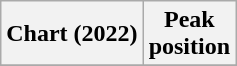<table class="wikitable plainrowheaders" style="text-align:center">
<tr>
<th>Chart (2022)</th>
<th>Peak<br>position</th>
</tr>
<tr>
</tr>
</table>
